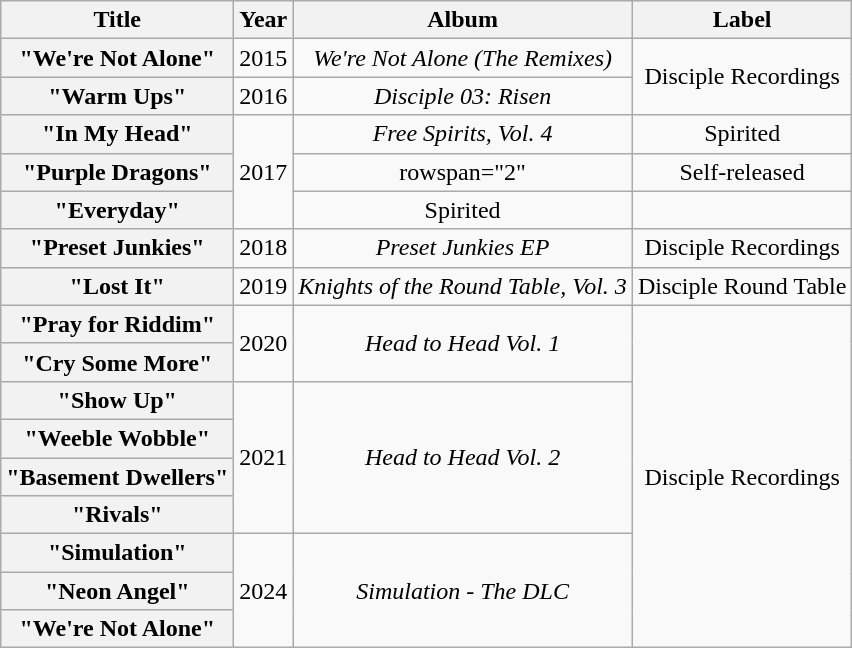<table class="wikitable plainrowheaders" style="text-align:center;">
<tr>
<th scope="col">Title</th>
<th scope="col">Year</th>
<th scope="col">Album</th>
<th scope="col">Label</th>
</tr>
<tr>
<th scope="row">"We're Not Alone"</th>
<td>2015</td>
<td><em>We're Not Alone (The Remixes)</em></td>
<td rowspan="2">Disciple Recordings</td>
</tr>
<tr>
<th scope="row">"Warm Ups"</th>
<td>2016</td>
<td><em>Disciple 03: Risen</em></td>
</tr>
<tr>
<th scope="row">"In My Head" <br></th>
<td rowspan="3">2017</td>
<td><em>Free Spirits, Vol. 4</em></td>
<td>Spirited</td>
</tr>
<tr>
<th scope="row">"Purple Dragons" <br></th>
<td>rowspan="2" </td>
<td>Self-released</td>
</tr>
<tr>
<th scope="row">"Everyday" <br></th>
<td>Spirited</td>
</tr>
<tr>
<th scope="row">"Preset Junkies"</th>
<td>2018</td>
<td><em>Preset Junkies EP</em></td>
<td>Disciple Recordings</td>
</tr>
<tr>
<th scope="row">"Lost It" <br></th>
<td>2019</td>
<td><em>Knights of the Round Table, Vol. 3</em></td>
<td>Disciple Round Table</td>
</tr>
<tr>
<th scope="row">"Pray for Riddim"</th>
<td rowspan="2">2020</td>
<td rowspan="2"><em>Head to Head Vol. 1</em><br></td>
<td rowspan="9">Disciple Recordings</td>
</tr>
<tr>
<th scope="row">"Cry Some More"</th>
</tr>
<tr>
<th scope="row">"Show Up" <br></th>
<td rowspan="4">2021</td>
<td rowspan="4"><em>Head to Head Vol. 2</em><br></td>
</tr>
<tr>
<th scope="row">"Weeble Wobble"</th>
</tr>
<tr>
<th scope="row">"Basement Dwellers"</th>
</tr>
<tr>
<th scope="row">"Rivals" <br></th>
</tr>
<tr>
<th scope="row">"Simulation"</th>
<td rowspan="3">2024</td>
<td rowspan="3"><em>Simulation - The DLC</em></td>
</tr>
<tr>
<th scope="row">"Neon Angel"<br></th>
</tr>
<tr>
<th scope="row">"We're Not Alone"</th>
</tr>
</table>
